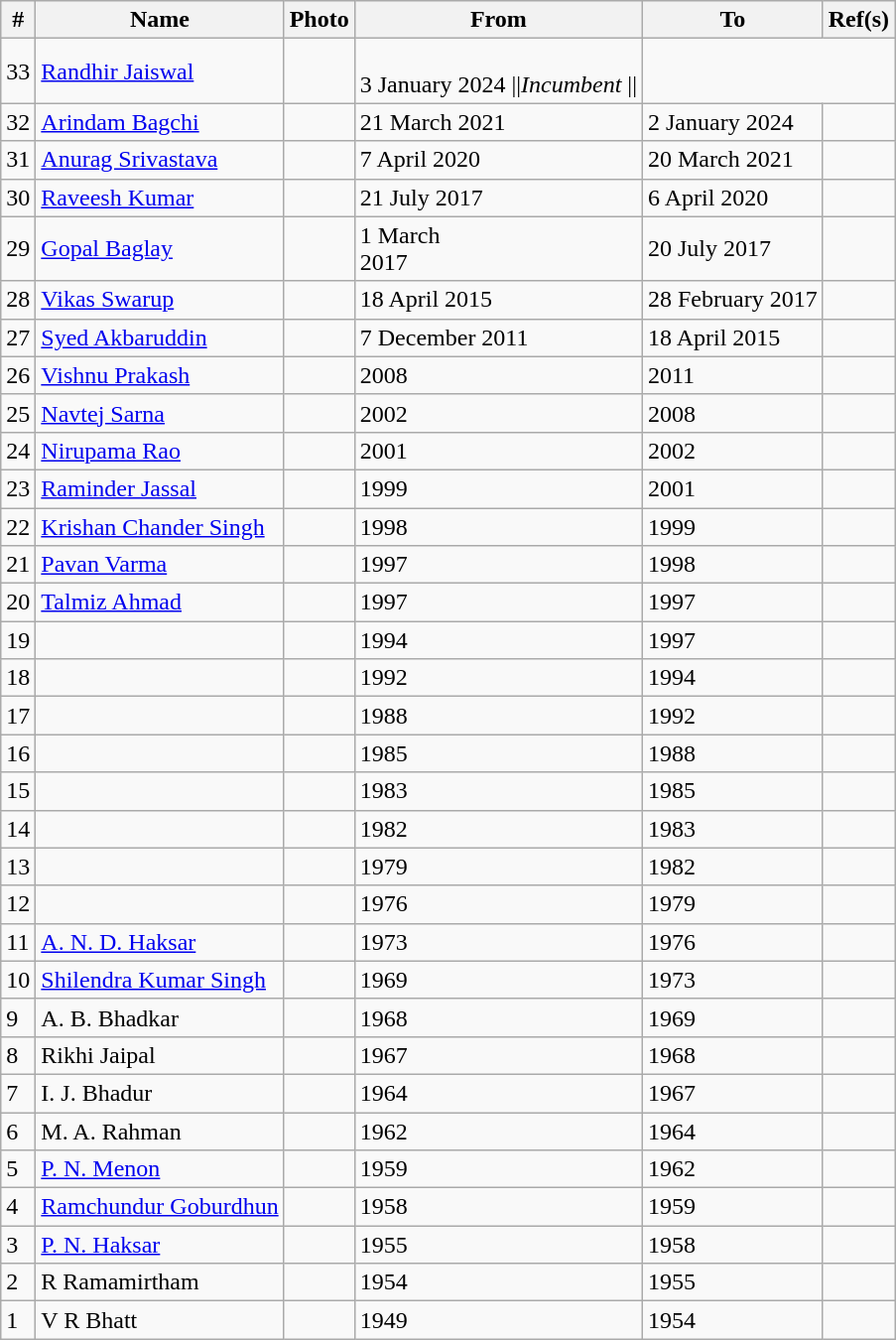<table class="wikitable">
<tr>
<th>#</th>
<th>Name</th>
<th>Photo</th>
<th>From</th>
<th>To</th>
<th>Ref(s)</th>
</tr>
<tr>
<td>33</td>
<td><a href='#'>Randhir Jaiswal</a></td>
<td></td>
<td><br>3 January 2024 ||<em>Incumbent</em> || </td>
</tr>
<tr>
<td>32</td>
<td><a href='#'>Arindam Bagchi</a></td>
<td></td>
<td>21 March 2021</td>
<td>2 January 2024</td>
<td></td>
</tr>
<tr>
<td>31</td>
<td><a href='#'>Anurag Srivastava</a></td>
<td></td>
<td>7 April 2020</td>
<td>20 March 2021</td>
<td></td>
</tr>
<tr>
<td>30</td>
<td><a href='#'>Raveesh Kumar</a></td>
<td></td>
<td>21 July 2017</td>
<td>6 April 2020</td>
<td></td>
</tr>
<tr>
<td>29</td>
<td><a href='#'>Gopal Baglay</a></td>
<td></td>
<td>1 March<br>2017</td>
<td>20 July 2017</td>
<td></td>
</tr>
<tr>
<td>28</td>
<td><a href='#'>Vikas Swarup</a></td>
<td></td>
<td>18 April 2015</td>
<td>28 February 2017</td>
<td></td>
</tr>
<tr>
<td>27</td>
<td><a href='#'>Syed Akbaruddin</a></td>
<td></td>
<td>7 December 2011</td>
<td>18 April 2015</td>
<td></td>
</tr>
<tr>
<td>26</td>
<td><a href='#'>Vishnu Prakash</a></td>
<td></td>
<td>2008</td>
<td>2011</td>
<td></td>
</tr>
<tr>
<td>25</td>
<td><a href='#'>Navtej Sarna</a></td>
<td></td>
<td>2002</td>
<td>2008</td>
<td></td>
</tr>
<tr>
<td>24</td>
<td><a href='#'>Nirupama Rao</a></td>
<td></td>
<td>2001</td>
<td>2002</td>
<td></td>
</tr>
<tr>
<td>23</td>
<td><a href='#'>Raminder Jassal</a></td>
<td></td>
<td>1999</td>
<td>2001</td>
<td></td>
</tr>
<tr>
<td>22</td>
<td><a href='#'>Krishan Chander Singh</a></td>
<td></td>
<td>1998</td>
<td>1999</td>
<td></td>
</tr>
<tr>
<td>21</td>
<td><a href='#'>Pavan Varma</a></td>
<td></td>
<td>1997</td>
<td>1998</td>
<td></td>
</tr>
<tr>
<td>20</td>
<td><a href='#'>Talmiz Ahmad</a></td>
<td></td>
<td>1997</td>
<td>1997</td>
<td></td>
</tr>
<tr>
<td>19</td>
<td></td>
<td></td>
<td>1994</td>
<td>1997</td>
<td></td>
</tr>
<tr>
<td>18</td>
<td></td>
<td></td>
<td>1992</td>
<td>1994</td>
<td></td>
</tr>
<tr>
<td>17</td>
<td></td>
<td></td>
<td>1988</td>
<td>1992</td>
<td></td>
</tr>
<tr>
<td>16</td>
<td></td>
<td></td>
<td>1985</td>
<td>1988</td>
<td></td>
</tr>
<tr>
<td>15</td>
<td></td>
<td></td>
<td>1983</td>
<td>1985</td>
<td></td>
</tr>
<tr>
<td>14</td>
<td></td>
<td></td>
<td>1982</td>
<td>1983</td>
<td></td>
</tr>
<tr>
<td>13</td>
<td></td>
<td></td>
<td>1979</td>
<td>1982</td>
<td></td>
</tr>
<tr>
<td>12</td>
<td></td>
<td></td>
<td>1976</td>
<td>1979</td>
<td></td>
</tr>
<tr>
<td>11</td>
<td><a href='#'>A. N. D. Haksar</a></td>
<td></td>
<td>1973</td>
<td>1976</td>
<td></td>
</tr>
<tr>
<td>10</td>
<td><a href='#'>Shilendra Kumar Singh</a></td>
<td></td>
<td>1969</td>
<td>1973</td>
<td></td>
</tr>
<tr>
<td>9</td>
<td>A. B. Bhadkar</td>
<td></td>
<td>1968</td>
<td>1969</td>
<td></td>
</tr>
<tr>
<td>8</td>
<td>Rikhi Jaipal</td>
<td></td>
<td>1967</td>
<td>1968</td>
<td></td>
</tr>
<tr>
<td>7</td>
<td>I. J. Bhadur</td>
<td></td>
<td>1964</td>
<td>1967</td>
<td></td>
</tr>
<tr>
<td>6</td>
<td>M. A. Rahman</td>
<td></td>
<td>1962</td>
<td>1964</td>
<td></td>
</tr>
<tr>
<td>5</td>
<td><a href='#'>P. N. Menon</a></td>
<td></td>
<td>1959</td>
<td>1962</td>
<td></td>
</tr>
<tr>
<td>4</td>
<td><a href='#'>Ramchundur Goburdhun</a></td>
<td></td>
<td>1958</td>
<td>1959</td>
<td></td>
</tr>
<tr>
<td>3</td>
<td><a href='#'>P. N. Haksar</a></td>
<td></td>
<td>1955</td>
<td>1958</td>
<td></td>
</tr>
<tr>
<td>2</td>
<td>R Ramamirtham</td>
<td></td>
<td>1954</td>
<td>1955</td>
<td></td>
</tr>
<tr>
<td>1</td>
<td>V R Bhatt</td>
<td></td>
<td>1949</td>
<td>1954</td>
<td></td>
</tr>
</table>
